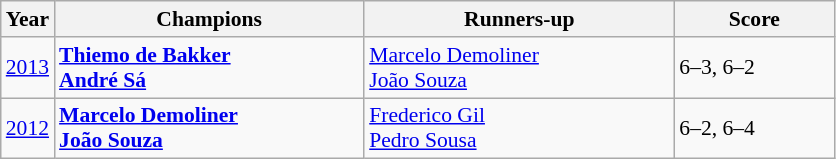<table class="wikitable" style="font-size:90%">
<tr>
<th>Year</th>
<th width="200">Champions</th>
<th width="200">Runners-up</th>
<th width="100">Score</th>
</tr>
<tr>
<td><a href='#'>2013</a></td>
<td> <strong><a href='#'>Thiemo de Bakker</a></strong> <br>  <strong><a href='#'>André Sá</a></strong></td>
<td> <a href='#'>Marcelo Demoliner</a> <br>  <a href='#'>João Souza</a></td>
<td>6–3, 6–2</td>
</tr>
<tr>
<td><a href='#'>2012</a></td>
<td> <strong><a href='#'>Marcelo Demoliner</a></strong> <br>  <strong><a href='#'>João Souza</a></strong></td>
<td> <a href='#'>Frederico Gil</a> <br>  <a href='#'>Pedro Sousa</a></td>
<td>6–2, 6–4</td>
</tr>
</table>
